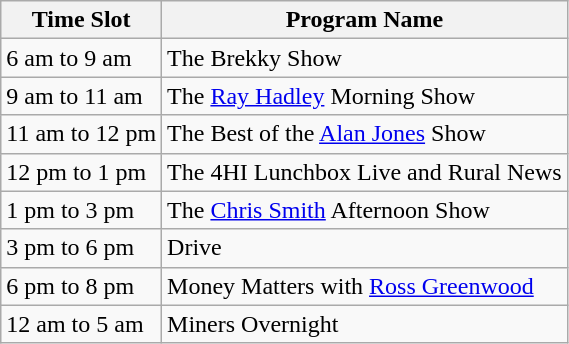<table class="wikitable">
<tr>
<th>Time Slot</th>
<th>Program Name</th>
</tr>
<tr>
<td>6 am to 9 am</td>
<td>The Brekky Show</td>
</tr>
<tr>
<td>9 am to 11 am</td>
<td>The <a href='#'>Ray Hadley</a> Morning Show</td>
</tr>
<tr>
<td>11 am to 12 pm</td>
<td>The Best of the <a href='#'>Alan Jones</a> Show</td>
</tr>
<tr>
<td>12 pm to 1 pm</td>
<td>The 4HI Lunchbox Live and Rural News</td>
</tr>
<tr>
<td>1 pm to 3 pm</td>
<td>The <a href='#'>Chris Smith</a> Afternoon Show</td>
</tr>
<tr>
<td>3 pm to 6 pm</td>
<td>Drive</td>
</tr>
<tr>
<td>6 pm to 8 pm</td>
<td>Money Matters with <a href='#'>Ross Greenwood</a></td>
</tr>
<tr>
<td>12 am to 5 am</td>
<td>Miners Overnight</td>
</tr>
</table>
